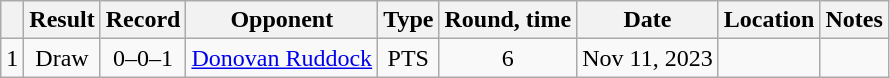<table class="wikitable" style="text-align:center">
<tr>
<th></th>
<th>Result</th>
<th>Record</th>
<th>Opponent</th>
<th>Type</th>
<th>Round, time</th>
<th>Date</th>
<th>Location</th>
<th>Notes</th>
</tr>
<tr>
<td>1</td>
<td>Draw</td>
<td>0–0–1</td>
<td style="text-align:left;"><a href='#'>Donovan Ruddock</a></td>
<td>PTS</td>
<td>6</td>
<td>Nov 11, 2023</td>
<td style="text-align:left;"></td>
<td></td>
</tr>
</table>
